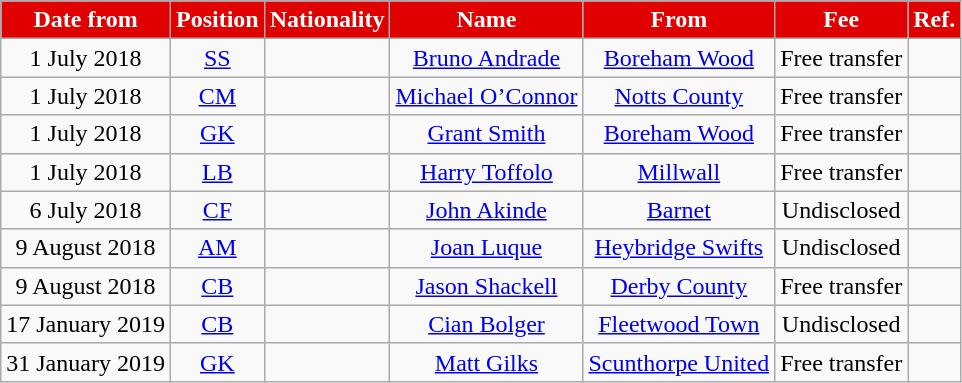<table class="wikitable"  style="text-align:center;">
<tr>
<th style="background:#E00000; color:#ffffff;">Date from</th>
<th style="background:#E00000; color:#ffffff;">Position</th>
<th style="background:#E00000; color:#ffffff;">Nationality</th>
<th style="background:#E00000; color:#ffffff;">Name</th>
<th style="background:#E00000; color:#ffffff;">From</th>
<th style="background:#E00000; color:#ffffff;">Fee</th>
<th style="background:#E00000; color:#ffffff;">Ref.</th>
</tr>
<tr>
<td>1 July 2018</td>
<td><a href='#'>SS</a></td>
<td></td>
<td><a href='#'>Bruno Andrade</a></td>
<td><a href='#'>Boreham Wood</a></td>
<td>Free transfer</td>
<td></td>
</tr>
<tr>
<td>1 July 2018</td>
<td><a href='#'>CM</a></td>
<td></td>
<td><a href='#'>Michael O’Connor</a></td>
<td><a href='#'>Notts County</a></td>
<td>Free transfer</td>
<td></td>
</tr>
<tr>
<td>1 July 2018</td>
<td><a href='#'>GK</a></td>
<td></td>
<td><a href='#'>Grant Smith</a></td>
<td><a href='#'>Boreham Wood</a></td>
<td>Free transfer</td>
<td></td>
</tr>
<tr>
<td>1 July 2018</td>
<td><a href='#'>LB</a></td>
<td></td>
<td><a href='#'>Harry Toffolo</a></td>
<td><a href='#'>Millwall</a></td>
<td>Free transfer</td>
<td></td>
</tr>
<tr>
<td>6 July 2018</td>
<td><a href='#'>CF</a></td>
<td></td>
<td><a href='#'>John Akinde</a></td>
<td><a href='#'>Barnet</a></td>
<td>Undisclosed</td>
<td></td>
</tr>
<tr>
<td>9 August 2018</td>
<td><a href='#'>AM</a></td>
<td></td>
<td><a href='#'>Joan Luque</a></td>
<td><a href='#'>Heybridge Swifts</a></td>
<td>Undisclosed</td>
<td></td>
</tr>
<tr>
<td>9 August 2018</td>
<td><a href='#'>CB</a></td>
<td></td>
<td><a href='#'>Jason Shackell</a></td>
<td><a href='#'>Derby County</a></td>
<td>Free transfer</td>
<td></td>
</tr>
<tr>
<td>17 January 2019</td>
<td><a href='#'>CB</a></td>
<td></td>
<td><a href='#'>Cian Bolger</a></td>
<td><a href='#'>Fleetwood Town</a></td>
<td>Undisclosed</td>
<td></td>
</tr>
<tr>
<td>31 January 2019</td>
<td><a href='#'>GK</a></td>
<td></td>
<td><a href='#'>Matt Gilks</a></td>
<td><a href='#'>Scunthorpe United</a></td>
<td>Free transfer</td>
<td></td>
</tr>
</table>
